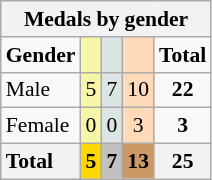<table class="wikitable" style="text-align:center;font-size:90%">
<tr style="background:#efefef;">
<th colspan=7><strong>Medals by gender</strong></th>
</tr>
<tr>
<td><strong>Gender</strong></td>
<td bgcolor=#f7f6a8></td>
<td bgcolor=#dce5e5></td>
<td bgcolor=#ffdab9></td>
<td><strong>Total</strong></td>
</tr>
<tr>
<td style="text-align:left;">Male</td>
<td style="background:#F7F6A8;">5</td>
<td style="background:#DCE5E5;">7</td>
<td style="background:#FFDAB9;">10</td>
<td><strong>22</strong></td>
</tr>
<tr>
<td style="text-align:left;">Female</td>
<td style="background:#F7F6A8;">0</td>
<td style="background:#DCE5E5;">0</td>
<td style="background:#FFDAB9;">3</td>
<td><strong>3</strong></td>
</tr>
<tr>
<th style="text-align:left;"><strong>Total</strong></th>
<th style="background:gold;"><strong>5</strong></th>
<th style="background:silver;"><strong>7</strong></th>
<th style="background:#c96;"><strong>13</strong></th>
<th><strong>25</strong></th>
</tr>
</table>
